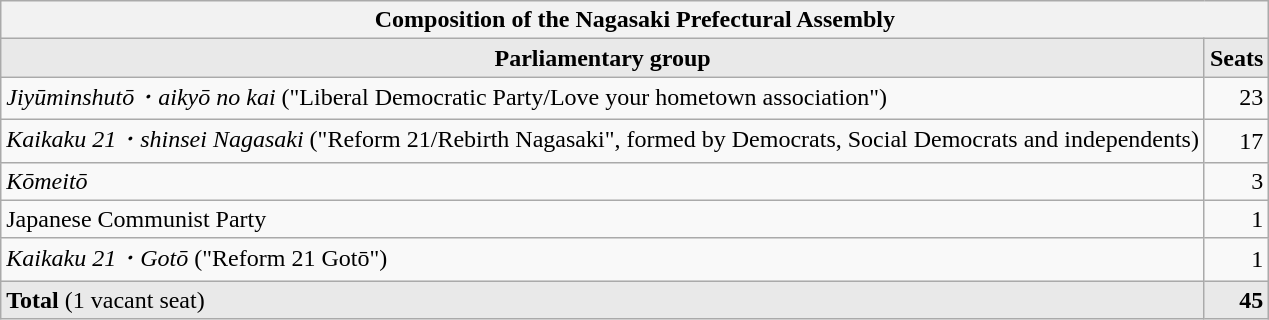<table class="wikitable">
<tr>
<th colspan="2">Composition of the Nagasaki Prefectural Assembly</th>
</tr>
<tr>
<th style="background-color:#E9E9E9" align=left>Parliamentary group</th>
<th style="background-color:#E9E9E9" align=right>Seats</th>
</tr>
<tr>
<td align=left><em>Jiyūminshutō・aikyō no kai</em> ("Liberal Democratic Party/Love your hometown association")</td>
<td align="right">23</td>
</tr>
<tr>
<td align=left><em>Kaikaku 21・shinsei Nagasaki</em> ("Reform 21/Rebirth Nagasaki", formed by Democrats, Social Democrats and independents)</td>
<td align="right">17</td>
</tr>
<tr>
<td align=left><em>Kōmeitō</em></td>
<td align="right">3</td>
</tr>
<tr>
<td align=left>Japanese Communist Party</td>
<td align="right">1</td>
</tr>
<tr>
<td align=left><em>Kaikaku 21・Gotō</em> ("Reform 21 Gotō")</td>
<td align="right">1</td>
</tr>
<tr>
<td align=left style="background-color:#E9E9E9" align=left><strong>Total</strong> (1 vacant seat)</td>
<td style="background-color:#E9E9E9" align=right><strong>45</strong></td>
</tr>
</table>
